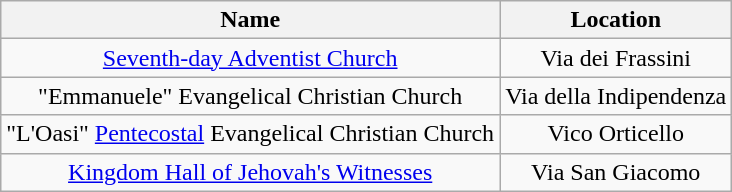<table class="wikitable sortable" align="center" style="text-align:center">
<tr>
<th>Name</th>
<th>Location</th>
</tr>
<tr>
<td><a href='#'>Seventh-day Adventist Church</a></td>
<td>Via dei Frassini <br> <small></small></td>
</tr>
<tr>
<td>"Emmanuele" Evangelical Christian Church</td>
<td>Via della Indipendenza <br> <small></small></td>
</tr>
<tr>
<td>"L'Oasi" <a href='#'>Pentecostal</a> Evangelical Christian Church</td>
<td>Vico Orticello <br> <small></small></td>
</tr>
<tr>
<td><a href='#'>Kingdom Hall of Jehovah's Witnesses</a></td>
<td>Via San Giacomo <br> <small></small></td>
</tr>
</table>
